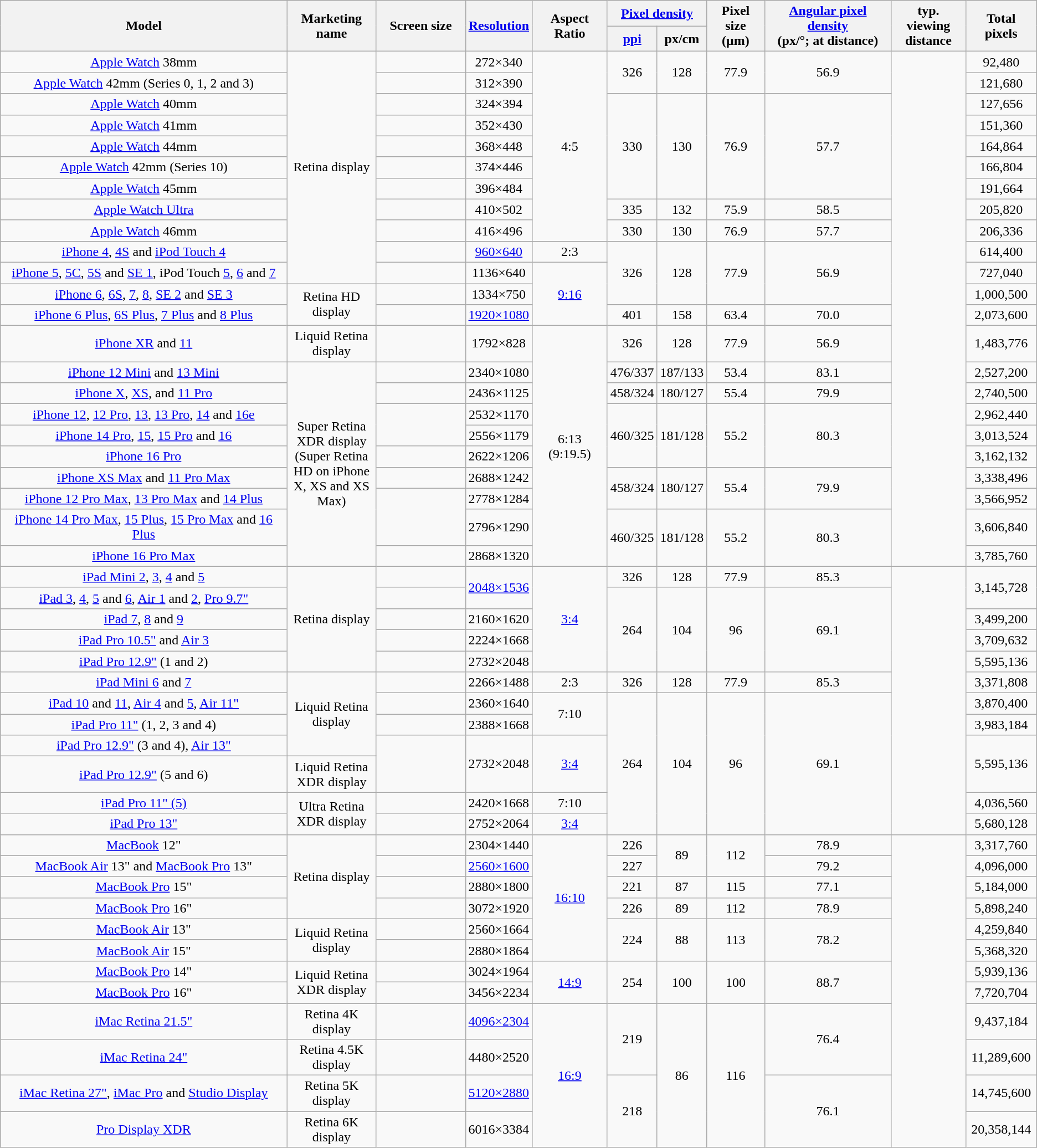<table class="wikitable sortable" style="text-align:center">
<tr>
<th rowspan=2>Model</th>
<th rowspan="2" width="100px">Marketing name</th>
<th rowspan="2" width="100px">Screen size</th>
<th rowspan="2"><a href='#'>Resolution</a></th>
<th rowspan="2">Aspect<br>Ratio</th>
<th colspan="2"><a href='#'>Pixel density</a></th>
<th rowspan="2">Pixel size <br>(μm)</th>
<th rowspan="2"><a href='#'>Angular pixel density</a><br>(px/°; at  distance)</th>
<th rowspan="2">typ. viewing <br>distance</th>
<th rowspan="2">Total pixels</th>
</tr>
<tr>
<th><a href='#'>ppi</a></th>
<th>px/cm</th>
</tr>
<tr>
<td><a href='#'>Apple Watch</a> 38mm</td>
<td rowspan="11">Retina display</td>
<td></td>
<td>272×340</td>
<td rowspan="9">4:5</td>
<td rowspan="2">326</td>
<td rowspan="2">128</td>
<td rowspan="2">77.9</td>
<td rowspan="2">56.9</td>
<td rowspan="23"></td>
<td>92,480</td>
</tr>
<tr>
<td><a href='#'>Apple Watch</a> 42mm (Series 0, 1, 2 and 3)</td>
<td></td>
<td>312×390</td>
<td>121,680</td>
</tr>
<tr>
<td><a href='#'>Apple Watch</a> 40mm</td>
<td></td>
<td>324×394</td>
<td rowspan="5">330</td>
<td rowspan="5">130</td>
<td rowspan="5">76.9</td>
<td rowspan="5">57.7</td>
<td>127,656</td>
</tr>
<tr>
<td><a href='#'>Apple Watch</a> 41mm</td>
<td></td>
<td>352×430</td>
<td>151,360</td>
</tr>
<tr>
<td><a href='#'>Apple Watch</a> 44mm</td>
<td></td>
<td>368×448</td>
<td>164,864</td>
</tr>
<tr>
<td><a href='#'>Apple Watch</a> 42mm (Series 10)</td>
<td></td>
<td>374×446</td>
<td>166,804</td>
</tr>
<tr>
<td><a href='#'>Apple Watch</a> 45mm</td>
<td></td>
<td>396×484</td>
<td>191,664</td>
</tr>
<tr>
<td><a href='#'>Apple Watch Ultra</a></td>
<td></td>
<td>410×502</td>
<td>335</td>
<td>132</td>
<td>75.9</td>
<td>58.5</td>
<td>205,820</td>
</tr>
<tr>
<td><a href='#'>Apple Watch</a> 46mm</td>
<td></td>
<td>416×496</td>
<td>330</td>
<td>130</td>
<td>76.9</td>
<td>57.7</td>
<td>206,336</td>
</tr>
<tr>
<td><a href='#'>iPhone 4</a>, <a href='#'>4S</a> and <a href='#'>iPod Touch 4</a></td>
<td></td>
<td><a href='#'>960×640</a></td>
<td>2:3</td>
<td rowspan="3">326</td>
<td rowspan="3">128</td>
<td rowspan="3">77.9</td>
<td rowspan="3">56.9</td>
<td>614,400</td>
</tr>
<tr>
<td><a href='#'>iPhone 5</a>, <a href='#'>5C</a>, <a href='#'>5S</a> and <a href='#'>SE 1</a>, iPod Touch <a href='#'>5</a>, <a href='#'>6</a> and <a href='#'>7</a></td>
<td></td>
<td>1136×640</td>
<td rowspan="3"><a href='#'>9:16</a></td>
<td>727,040</td>
</tr>
<tr>
<td><a href='#'>iPhone 6</a>, <a href='#'>6S</a>, <a href='#'>7</a>, <a href='#'>8</a>, <a href='#'>SE 2</a> and <a href='#'>SE 3</a></td>
<td rowspan="2">Retina HD display</td>
<td></td>
<td>1334×750</td>
<td>1,000,500</td>
</tr>
<tr>
<td><a href='#'>iPhone 6 Plus</a>, <a href='#'>6S Plus</a>, <a href='#'>7 Plus</a> and <a href='#'>8 Plus</a></td>
<td></td>
<td><a href='#'>1920×1080</a></td>
<td>401</td>
<td>158</td>
<td>63.4</td>
<td>70.0</td>
<td>2,073,600</td>
</tr>
<tr>
<td><a href='#'>iPhone XR</a> and <a href='#'>11</a></td>
<td>Liquid Retina display</td>
<td></td>
<td>1792×828</td>
<td rowspan="10">6:13 (9:19.5)</td>
<td>326</td>
<td>128</td>
<td>77.9</td>
<td>56.9</td>
<td>1,483,776</td>
</tr>
<tr>
<td><a href='#'>iPhone 12 Mini</a> and <a href='#'>13 Mini</a></td>
<td rowspan="9">Super Retina XDR display (Super Retina HD on iPhone X, XS and XS Max)</td>
<td></td>
<td>2340×1080</td>
<td>476/337</td>
<td>187/133</td>
<td>53.4</td>
<td>83.1</td>
<td>2,527,200</td>
</tr>
<tr>
<td><a href='#'>iPhone X</a>, <a href='#'>XS</a>, and <a href='#'>11 Pro</a></td>
<td></td>
<td>2436×1125</td>
<td>458/324</td>
<td>180/127</td>
<td>55.4</td>
<td>79.9</td>
<td>2,740,500</td>
</tr>
<tr>
<td><a href='#'>iPhone 12</a>, <a href='#'>12 Pro</a>, <a href='#'>13</a>, <a href='#'>13 Pro</a>, <a href='#'>14</a> and <a href='#'>16e</a></td>
<td rowspan=2></td>
<td>2532×1170</td>
<td rowspan=3>460/325</td>
<td rowspan=3>181/128</td>
<td rowspan=3>55.2</td>
<td rowspan=3>80.3</td>
<td>2,962,440</td>
</tr>
<tr>
<td><a href='#'>iPhone 14 Pro</a>, <a href='#'>15</a>, <a href='#'>15 Pro</a> and <a href='#'>16</a></td>
<td>2556×1179</td>
<td>3,013,524</td>
</tr>
<tr>
<td><a href='#'>iPhone 16 Pro</a></td>
<td></td>
<td>2622×1206</td>
<td>3,162,132</td>
</tr>
<tr>
<td><a href='#'>iPhone XS Max</a> and <a href='#'>11 Pro Max</a></td>
<td></td>
<td>2688×1242</td>
<td rowspan="2">458/324</td>
<td rowspan="2">180/127</td>
<td rowspan="2">55.4</td>
<td rowspan="2">79.9</td>
<td>3,338,496</td>
</tr>
<tr>
<td><a href='#'>iPhone 12 Pro Max</a>, <a href='#'>13 Pro Max</a> and <a href='#'>14 Plus</a></td>
<td rowspan=2></td>
<td>2778×1284</td>
<td>3,566,952</td>
</tr>
<tr>
<td><a href='#'>iPhone 14 Pro Max</a>, <a href='#'>15 Plus</a>, <a href='#'>15 Pro Max</a> and <a href='#'>16 Plus</a></td>
<td>2796×1290</td>
<td rowspan=2>460/325</td>
<td rowspan=2>181/128</td>
<td rowspan=2>55.2</td>
<td rowspan=2>80.3</td>
<td>3,606,840</td>
</tr>
<tr>
<td><a href='#'>iPhone 16 Pro Max</a></td>
<td></td>
<td>2868×1320</td>
<td>3,785,760</td>
</tr>
<tr>
<td><a href='#'>iPad Mini 2</a>, <a href='#'>3</a>, <a href='#'>4</a> and <a href='#'>5</a></td>
<td rowspan="5">Retina display</td>
<td></td>
<td rowspan="2"><a href='#'>2048×1536</a></td>
<td rowspan="5"><a href='#'>3:4</a></td>
<td>326</td>
<td>128</td>
<td>77.9</td>
<td>85.3</td>
<td rowspan="12"></td>
<td rowspan="2">3,145,728</td>
</tr>
<tr>
<td><a href='#'>iPad 3</a>, <a href='#'>4</a>, <a href='#'>5</a> and <a href='#'>6</a>, <a href='#'>Air 1</a> and <a href='#'>2</a>, <a href='#'>Pro 9.7"</a></td>
<td></td>
<td rowspan="4">264</td>
<td rowspan="4">104</td>
<td rowspan="4">96</td>
<td rowspan="4">69.1</td>
</tr>
<tr>
<td><a href='#'>iPad 7</a>, <a href='#'>8</a> and <a href='#'>9</a></td>
<td></td>
<td>2160×1620</td>
<td>3,499,200</td>
</tr>
<tr>
<td><a href='#'>iPad Pro 10.5"</a> and <a href='#'>Air 3</a></td>
<td></td>
<td>2224×1668</td>
<td>3,709,632</td>
</tr>
<tr>
<td><a href='#'>iPad Pro 12.9"</a> (1 and 2)</td>
<td></td>
<td>2732×2048</td>
<td>5,595,136</td>
</tr>
<tr>
<td><a href='#'>iPad Mini 6</a> and <a href='#'>7</a></td>
<td rowspan="4">Liquid Retina display</td>
<td></td>
<td>2266×1488</td>
<td>2:3</td>
<td>326</td>
<td>128</td>
<td>77.9</td>
<td>85.3</td>
<td>3,371,808</td>
</tr>
<tr>
<td><a href='#'>iPad 10</a> and <a href='#'>11</a>, <a href='#'>Air 4</a> and <a href='#'>5</a>, <a href='#'>Air 11"</a></td>
<td></td>
<td>2360×1640</td>
<td rowspan="2">7:10</td>
<td rowspan="6">264</td>
<td rowspan="6">104</td>
<td rowspan="6">96</td>
<td rowspan="6">69.1</td>
<td>3,870,400</td>
</tr>
<tr>
<td><a href='#'>iPad Pro 11"</a> (1, 2, 3 and 4)</td>
<td></td>
<td>2388×1668</td>
<td>3,983,184</td>
</tr>
<tr>
<td><a href='#'>iPad Pro 12.9"</a> (3 and 4), <a href='#'>Air 13"</a></td>
<td rowspan="2"></td>
<td rowspan="2">2732×2048</td>
<td rowspan="2"><a href='#'>3:4</a></td>
<td rowspan="2">5,595,136</td>
</tr>
<tr>
<td><a href='#'>iPad Pro 12.9"</a> (5 and 6)</td>
<td>Liquid Retina XDR display</td>
</tr>
<tr>
<td><a href='#'>iPad Pro 11" (5)</a></td>
<td rowspan="2">Ultra Retina XDR display</td>
<td></td>
<td>2420×1668</td>
<td>7:10</td>
<td>4,036,560</td>
</tr>
<tr>
<td><a href='#'>iPad Pro 13"</a></td>
<td></td>
<td>2752×2064</td>
<td><a href='#'>3:4</a></td>
<td>5,680,128</td>
</tr>
<tr>
<td><a href='#'>MacBook</a> 12"</td>
<td rowspan="4">Retina display</td>
<td></td>
<td>2304×1440</td>
<td rowspan="6"><a href='#'>16:10</a></td>
<td>226</td>
<td rowspan="2">89</td>
<td rowspan="2">112</td>
<td>78.9</td>
<td rowspan="12"></td>
<td>3,317,760</td>
</tr>
<tr>
<td><a href='#'>MacBook Air</a> 13" and <a href='#'>MacBook Pro</a> 13"</td>
<td></td>
<td><a href='#'>2560×1600</a></td>
<td>227</td>
<td>79.2</td>
<td>4,096,000</td>
</tr>
<tr>
<td><a href='#'>MacBook Pro</a> 15"</td>
<td></td>
<td>2880×1800</td>
<td>221</td>
<td>87</td>
<td>115</td>
<td>77.1</td>
<td>5,184,000</td>
</tr>
<tr>
<td><a href='#'>MacBook Pro</a> 16"</td>
<td></td>
<td>3072×1920</td>
<td>226</td>
<td>89</td>
<td>112</td>
<td>78.9</td>
<td>5,898,240</td>
</tr>
<tr>
<td><a href='#'>MacBook Air</a> 13"</td>
<td rowspan="2">Liquid Retina display</td>
<td></td>
<td>2560×1664</td>
<td rowspan="2">224</td>
<td rowspan="2">88</td>
<td rowspan="2">113</td>
<td rowspan="2">78.2</td>
<td>4,259,840</td>
</tr>
<tr>
<td><a href='#'>MacBook Air</a> 15"</td>
<td></td>
<td>2880×1864</td>
<td>5,368,320</td>
</tr>
<tr>
<td><a href='#'>MacBook Pro</a> 14"</td>
<td rowspan="2">Liquid Retina XDR display</td>
<td></td>
<td>3024×1964</td>
<td rowspan="2"><a href='#'>14:9</a></td>
<td rowspan="2">254</td>
<td rowspan="2">100</td>
<td rowspan="2">100</td>
<td rowspan="2">88.7</td>
<td>5,939,136</td>
</tr>
<tr>
<td><a href='#'>MacBook Pro</a> 16"</td>
<td></td>
<td>3456×2234</td>
<td>7,720,704</td>
</tr>
<tr>
<td><a href='#'>iMac Retina 21.5"</a></td>
<td>Retina 4K display</td>
<td></td>
<td><a href='#'>4096×2304</a></td>
<td rowspan="4"><a href='#'>16:9</a></td>
<td rowspan="2">219</td>
<td rowspan="4">86</td>
<td rowspan="4">116</td>
<td rowspan="2">76.4</td>
<td>9,437,184</td>
</tr>
<tr>
<td><a href='#'>iMac Retina 24"</a></td>
<td>Retina 4.5K display</td>
<td></td>
<td>4480×2520</td>
<td>11,289,600</td>
</tr>
<tr>
<td><a href='#'>iMac Retina 27"</a>, <a href='#'>iMac Pro</a> and <a href='#'>Studio Display</a></td>
<td>Retina 5K display</td>
<td></td>
<td><a href='#'>5120×2880</a></td>
<td rowspan="2">218</td>
<td rowspan="2">76.1</td>
<td>14,745,600</td>
</tr>
<tr>
<td><a href='#'>Pro Display XDR</a></td>
<td>Retina 6K display</td>
<td></td>
<td>6016×3384</td>
<td>20,358,144</td>
</tr>
</table>
